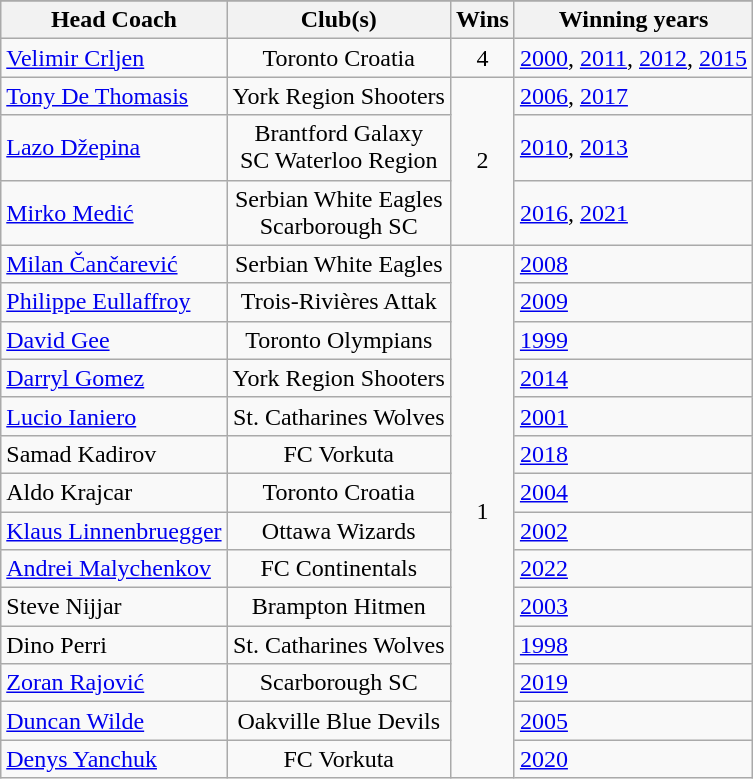<table class="wikitable">
<tr>
</tr>
<tr>
<th>Head Coach</th>
<th>Club(s)</th>
<th>Wins</th>
<th>Winning years</th>
</tr>
<tr>
<td> <a href='#'>Velimir Crljen</a></td>
<td style="text-align:center">Toronto Croatia</td>
<td style="text-align:center;">4</td>
<td><a href='#'>2000</a>, <a href='#'>2011</a>, <a href='#'>2012</a>, <a href='#'>2015</a></td>
</tr>
<tr>
<td> <a href='#'>Tony De Thomasis</a></td>
<td style="text-align:center">York Region Shooters</td>
<td rowspan="3" style="text-align:center">2</td>
<td><a href='#'>2006</a>, <a href='#'>2017</a></td>
</tr>
<tr>
<td> <a href='#'>Lazo Džepina</a></td>
<td style="text-align:center">Brantford Galaxy <br> SC Waterloo Region</td>
<td><a href='#'>2010</a>, <a href='#'>2013</a></td>
</tr>
<tr>
<td> <a href='#'>Mirko Medić</a></td>
<td style="text-align:center">Serbian White Eagles <br> Scarborough SC</td>
<td><a href='#'>2016</a>, <a href='#'>2021</a></td>
</tr>
<tr>
<td> <a href='#'>Milan Čančarević</a></td>
<td style="text-align:center">Serbian White Eagles</td>
<td rowspan="14" style="text-align:center">1</td>
<td><a href='#'>2008</a></td>
</tr>
<tr>
<td> <a href='#'>Philippe Eullaffroy</a></td>
<td style="text-align:center">Trois-Rivières Attak</td>
<td><a href='#'>2009</a></td>
</tr>
<tr>
<td> <a href='#'>David Gee</a></td>
<td style="text-align:center">Toronto Olympians</td>
<td><a href='#'>1999</a></td>
</tr>
<tr>
<td> <a href='#'>Darryl Gomez</a></td>
<td style="text-align:center">York Region Shooters</td>
<td><a href='#'>2014</a></td>
</tr>
<tr>
<td> <a href='#'>Lucio Ianiero</a></td>
<td style="text-align:center">St. Catharines Wolves</td>
<td><a href='#'>2001</a></td>
</tr>
<tr>
<td> Samad Kadirov</td>
<td style="text-align:center">FC Vorkuta</td>
<td><a href='#'>2018</a></td>
</tr>
<tr>
<td> Aldo Krajcar</td>
<td style="text-align:center">Toronto Croatia</td>
<td><a href='#'>2004</a></td>
</tr>
<tr>
<td> <a href='#'>Klaus Linnenbruegger</a></td>
<td style="text-align:center">Ottawa Wizards</td>
<td><a href='#'>2002</a></td>
</tr>
<tr>
<td> <a href='#'>Andrei Malychenkov</a></td>
<td style="text-align:center">FC Continentals</td>
<td><a href='#'>2022</a></td>
</tr>
<tr>
<td> Steve Nijjar</td>
<td style="text-align:center">Brampton Hitmen</td>
<td><a href='#'>2003</a></td>
</tr>
<tr>
<td> Dino Perri</td>
<td style="text-align:center">St. Catharines Wolves</td>
<td><a href='#'>1998</a></td>
</tr>
<tr>
<td> <a href='#'>Zoran Rajović</a></td>
<td style="text-align:center">Scarborough SC</td>
<td><a href='#'>2019</a></td>
</tr>
<tr>
<td> <a href='#'>Duncan Wilde</a></td>
<td style="text-align:center">Oakville Blue Devils</td>
<td><a href='#'>2005</a></td>
</tr>
<tr>
<td> <a href='#'>Denys Yanchuk</a></td>
<td style="text-align:center">FC Vorkuta</td>
<td><a href='#'>2020</a></td>
</tr>
</table>
